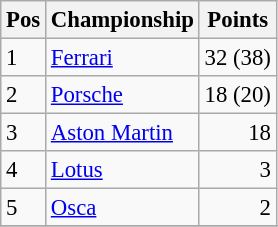<table class="wikitable" style="font-size: 95%;">
<tr>
<th>Pos</th>
<th>Championship</th>
<th>Points</th>
</tr>
<tr>
<td>1</td>
<td> <a href='#'>Ferrari</a></td>
<td align=right>32 (38)</td>
</tr>
<tr>
<td>2</td>
<td> <a href='#'>Porsche</a></td>
<td align=right>18 (20)</td>
</tr>
<tr>
<td>3</td>
<td> <a href='#'>Aston Martin</a></td>
<td align=right>18</td>
</tr>
<tr>
<td>4</td>
<td> <a href='#'>Lotus</a></td>
<td align=right>3</td>
</tr>
<tr>
<td>5</td>
<td> <a href='#'>Osca</a></td>
<td align=right>2</td>
</tr>
<tr>
</tr>
</table>
